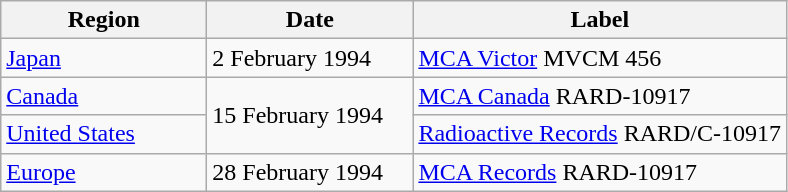<table class="wikitable" border="1">
<tr>
<th width="130">Region</th>
<th width="130">Date</th>
<th>Label</th>
</tr>
<tr>
<td><a href='#'>Japan</a></td>
<td>2 February 1994</td>
<td><a href='#'>MCA Victor</a> MVCM 456</td>
</tr>
<tr>
<td><a href='#'>Canada</a></td>
<td rowspan="2">15 February 1994</td>
<td><a href='#'>MCA Canada</a> RARD-10917</td>
</tr>
<tr>
<td><a href='#'>United States</a></td>
<td><a href='#'>Radioactive Records</a> RARD/C-10917</td>
</tr>
<tr>
<td><a href='#'>Europe</a></td>
<td>28 February 1994</td>
<td><a href='#'>MCA Records</a> RARD-10917</td>
</tr>
</table>
